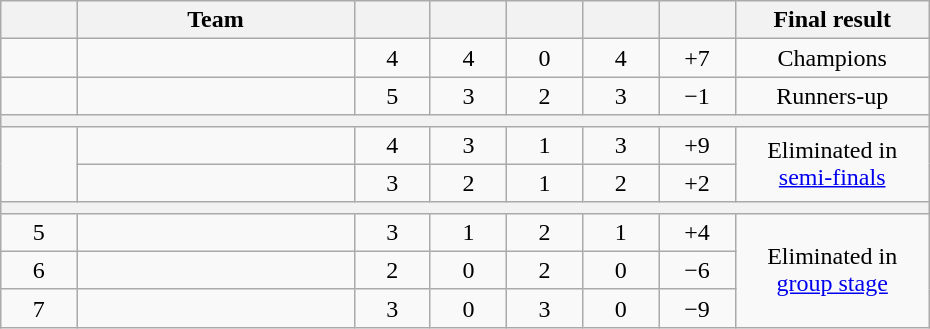<table class=wikitable style="text-align:center;" width=620>
<tr>
<th width=5.5%></th>
<th width=20%>Team</th>
<th width=5.5%></th>
<th width=5.5%></th>
<th width=5.5%></th>
<th width=5.5%></th>
<th width=5.5%></th>
<th width=14%>Final result</th>
</tr>
<tr>
<td></td>
<td align="left"></td>
<td>4</td>
<td>4</td>
<td>0</td>
<td>4</td>
<td>+7</td>
<td>Champions</td>
</tr>
<tr>
<td></td>
<td align="left"></td>
<td>5</td>
<td>3</td>
<td>2</td>
<td>3</td>
<td>−1</td>
<td>Runners-up</td>
</tr>
<tr>
<th colspan="8"></th>
</tr>
<tr>
<td rowspan="2"></td>
<td align="left"></td>
<td>4</td>
<td>3</td>
<td>1</td>
<td>3</td>
<td>+9</td>
<td rowspan="2">Eliminated in <a href='#'>semi-finals</a></td>
</tr>
<tr>
<td align="left"></td>
<td>3</td>
<td>2</td>
<td>1</td>
<td>2</td>
<td>+2</td>
</tr>
<tr>
<th colspan="8"></th>
</tr>
<tr>
<td>5</td>
<td align="left"></td>
<td>3</td>
<td>1</td>
<td>2</td>
<td>1</td>
<td>+4</td>
<td rowspan="3">Eliminated in <a href='#'>group stage</a></td>
</tr>
<tr>
<td>6</td>
<td align="left"></td>
<td>2</td>
<td>0</td>
<td>2</td>
<td>0</td>
<td>−6</td>
</tr>
<tr>
<td>7</td>
<td align="left"></td>
<td>3</td>
<td>0</td>
<td>3</td>
<td>0</td>
<td>−9</td>
</tr>
</table>
